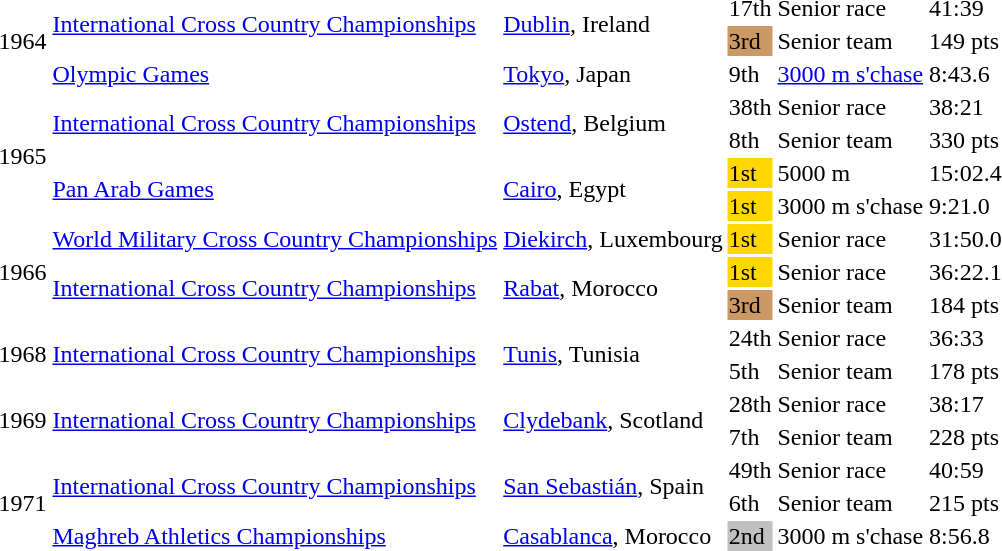<table>
<tr>
<td rowspan=3>1964</td>
<td rowspan=2><a href='#'>International Cross Country Championships</a></td>
<td rowspan=2><a href='#'>Dublin</a>, Ireland</td>
<td>17th</td>
<td>Senior race</td>
<td>41:39</td>
</tr>
<tr>
<td bgcolor=cc9966>3rd</td>
<td>Senior team</td>
<td>149 pts</td>
</tr>
<tr>
<td><a href='#'>Olympic Games</a></td>
<td><a href='#'>Tokyo</a>, Japan</td>
<td>9th</td>
<td><a href='#'>3000 m s'chase</a></td>
<td>8:43.6</td>
</tr>
<tr>
<td rowspan=4>1965</td>
<td rowspan=2><a href='#'>International Cross Country Championships</a></td>
<td rowspan=2><a href='#'>Ostend</a>, Belgium</td>
<td>38th</td>
<td>Senior race</td>
<td>38:21</td>
</tr>
<tr>
<td>8th</td>
<td>Senior team</td>
<td>330 pts</td>
</tr>
<tr>
<td rowspan=2><a href='#'>Pan Arab Games</a></td>
<td rowspan=2><a href='#'>Cairo</a>, Egypt</td>
<td bgcolor=gold>1st</td>
<td>5000 m</td>
<td>15:02.4</td>
</tr>
<tr>
<td bgcolor=gold>1st</td>
<td>3000 m s'chase</td>
<td>9:21.0 </td>
</tr>
<tr>
<td rowspan=3>1966</td>
<td><a href='#'>World Military Cross Country Championships</a></td>
<td><a href='#'>Diekirch</a>, Luxembourg</td>
<td bgcolor=gold>1st</td>
<td>Senior race</td>
<td>31:50.0</td>
</tr>
<tr>
<td rowspan=2><a href='#'>International Cross Country Championships</a></td>
<td rowspan=2><a href='#'>Rabat</a>, Morocco</td>
<td bgcolor=gold>1st</td>
<td>Senior race</td>
<td>36:22.1</td>
</tr>
<tr>
<td bgcolor=cc9966>3rd</td>
<td>Senior team</td>
<td>184 pts</td>
</tr>
<tr>
<td rowspan=2>1968</td>
<td rowspan=2><a href='#'>International Cross Country Championships</a></td>
<td rowspan=2><a href='#'>Tunis</a>, Tunisia</td>
<td>24th</td>
<td>Senior race</td>
<td>36:33</td>
</tr>
<tr>
<td>5th</td>
<td>Senior team</td>
<td>178 pts</td>
</tr>
<tr>
<td rowspan=2>1969</td>
<td rowspan=2><a href='#'>International Cross Country Championships</a></td>
<td rowspan=2><a href='#'>Clydebank</a>, Scotland</td>
<td>28th</td>
<td>Senior race</td>
<td>38:17</td>
</tr>
<tr>
<td>7th</td>
<td>Senior team</td>
<td>228 pts</td>
</tr>
<tr>
<td rowspan=3>1971</td>
<td rowspan=2><a href='#'>International Cross Country Championships</a></td>
<td rowspan=2><a href='#'>San Sebastián</a>, Spain</td>
<td>49th</td>
<td>Senior race</td>
<td>40:59</td>
</tr>
<tr>
<td>6th</td>
<td>Senior team</td>
<td>215 pts</td>
</tr>
<tr>
<td><a href='#'>Maghreb Athletics Championships</a></td>
<td><a href='#'>Casablanca</a>, Morocco</td>
<td bgcolor=silver>2nd</td>
<td>3000 m s'chase</td>
<td>8:56.8</td>
</tr>
</table>
